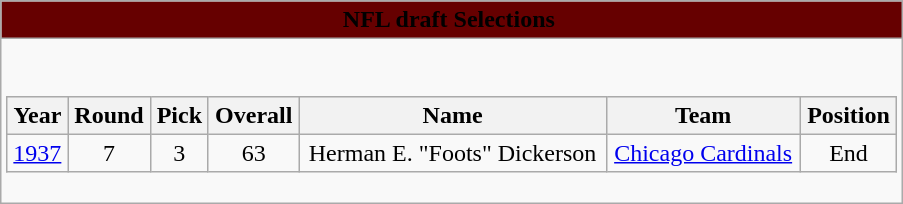<table class="wikitable collapsible">
<tr>
<th style="background:#660000" state="collapsed"><span>NFL draft Selections </span></th>
</tr>
<tr>
<td><br><table class="wikitable sortable" style="width: 100%">
<tr>
<th align="center">Year</th>
<th align="center">Round</th>
<th align="center">Pick</th>
<th align="center">Overall</th>
<th align="center">Name</th>
<th align="center">Team</th>
<th align="center">Position</th>
</tr>
<tr align="center">
<td><a href='#'>1937</a></td>
<td>7</td>
<td>3</td>
<td>63</td>
<td>Herman E. "Foots" Dickerson</td>
<td><a href='#'>Chicago Cardinals</a></td>
<td>End</td>
</tr>
</table>
</td>
</tr>
</table>
